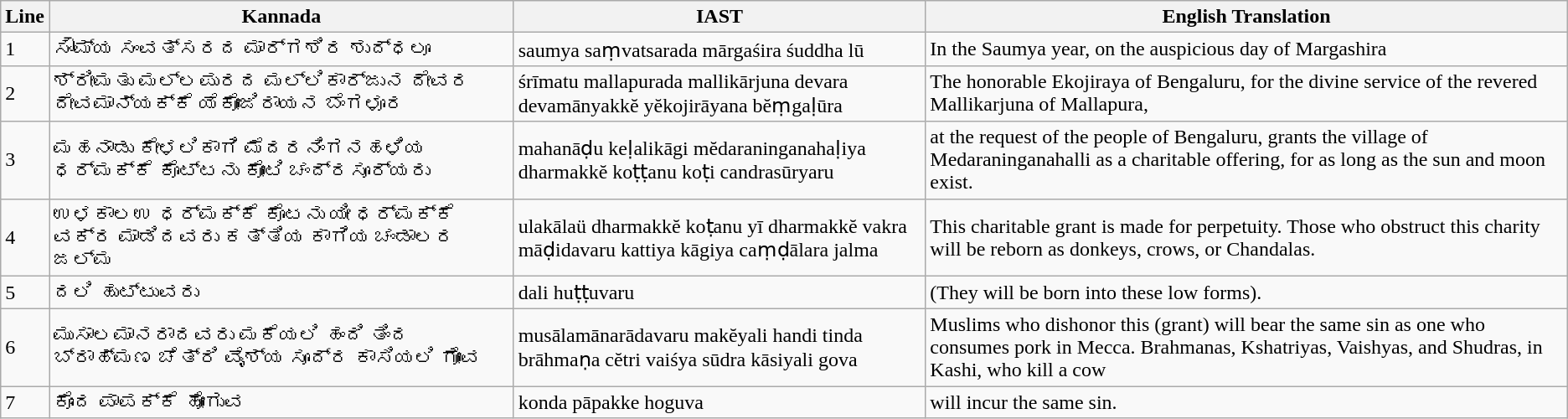<table class="wikitable">
<tr>
<th>Line</th>
<th>Kannada</th>
<th>IAST</th>
<th>English Translation</th>
</tr>
<tr>
<td>1</td>
<td>ಸೌಮ್ಯ ಸಂವತ್ಸರದ ಮಾರ್ಗಶಿರ ಶುದ್ಧಲೂ</td>
<td>saumya saṃvatsarada mārgaśira śuddha lū</td>
<td>In the Saumya year, on the auspicious day of Margashira</td>
</tr>
<tr>
<td>2</td>
<td>ಶ್ರೀಮತು ಮಲ್ಲಪುರದ ಮಲ್ಲಿಕಾರ್ಜುನ ದೇವರ ದೇವಮಾನ್ಯಕ್ಕೆ ಯೆಕೋಜಿರಾಯನ ಬೆಂಗಳೂರ</td>
<td>śrīmatu mallapurada mallikārjuna devara devamānyakkĕ yĕkojirāyana bĕṃgaḷūra</td>
<td>The honorable Ekojiraya of Bengaluru, for the divine service of the revered Mallikarjuna of Mallapura,</td>
</tr>
<tr>
<td>3</td>
<td>ಮಹನಾಡು ಕೇಳಲಿಕಾಗಿ ಮೆದರನಿಂಗನಹಳಿಯ ಧರ್ಮಕ್ಕೆ ಕೊಟ್ಟನು ಕೋಟಿ ಚಂದ್ರಸೂರ್ಯರು</td>
<td>mahanāḍu keḷalikāgi mĕdaraninganahaḷiya dharmakkĕ koṭṭanu koṭi candrasūryaru</td>
<td>at the request of the people of Bengaluru, grants the village of Medaraninganahalli as a charitable offering, for as long as the sun and moon exist.</td>
</tr>
<tr>
<td>4</td>
<td>ಉಳಕಾಲಉ ಧರ್ಮಕ್ಕೆ ಕೊಟನು ಯೀ ಧರ್ಮಕ್ಕೆ  ವಕ್ರ ಮಾಡಿದವರು ಕತ್ತಿಯ ಕಾಗಿಯ ಚಂಡಾಲರ ಜಲ್ಮ</td>
<td>ulakālaü dharmakkĕ koṭanu yī dharmakkĕ vakra māḍidavaru kattiya kāgiya caṃḍālara jalma</td>
<td>This charitable grant is made for perpetuity. Those who obstruct this charity will be reborn as donkeys, crows, or Chandalas.</td>
</tr>
<tr>
<td>5</td>
<td>ದಲಿ ಹುಟ್ಟುವರು</td>
<td>dali huṭṭuvaru</td>
<td>(They will be born into these low forms).</td>
</tr>
<tr>
<td>6</td>
<td>ಮುಸಾಲಮಾನರಾದವರು ಮಕೆಯಲಿ ಹಂದಿ ತಿಂದ ಬ್ರಾಹ್ಮಣ ಚೆತ್ರಿ ವೈಶ್ಯ ಸೂದ್ರ ಕಾಸಿಯಲಿ ಗೋವ</td>
<td>musālamānarādavaru makĕyali handi tinda brāhmaṇa cĕtri vaiśya sūdra kāsiyali gova</td>
<td>Muslims who dishonor this (grant) will bear the same sin as one who consumes pork in Mecca. Brahmanas, Kshatriyas, Vaishyas, and Shudras, in Kashi, who kill a cow</td>
</tr>
<tr>
<td>7</td>
<td>ಕೊಂದ ಪಾಪಕ್ಕೆ ಹೋಗುವ</td>
<td>konda pāpakke hoguva</td>
<td>will incur the same sin.</td>
</tr>
</table>
